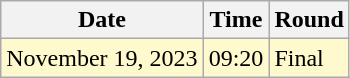<table class="wikitable">
<tr>
<th>Date</th>
<th>Time</th>
<th>Round</th>
</tr>
<tr style=background:lemonchiffon>
<td>November 19, 2023</td>
<td>09:20</td>
<td>Final</td>
</tr>
</table>
